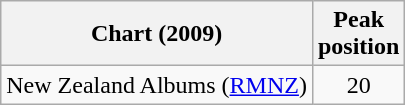<table class="wikitable sortable">
<tr>
<th>Chart (2009)</th>
<th>Peak<br>position</th>
</tr>
<tr>
<td>New Zealand Albums (<a href='#'>RMNZ</a>)</td>
<td align="center">20</td>
</tr>
</table>
